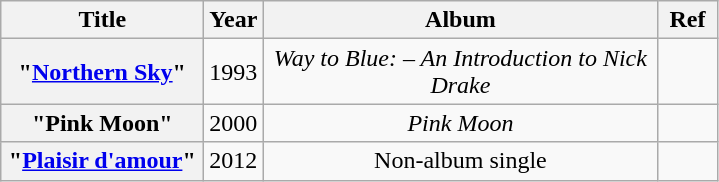<table class="wikitable plainrowheaders" style="text-align:center">
<tr>
<th scope="col" style="width:8em">Title</th>
<th scope="col" style="width:2em">Year</th>
<th scope="col" style="width:16em">Album</th>
<th scope="col" style="width:2em">Ref</th>
</tr>
<tr>
<th scope="row">"<a href='#'>Northern Sky</a>"</th>
<td>1993</td>
<td><em>Way to Blue: – An Introduction to Nick Drake</em></td>
<td></td>
</tr>
<tr>
<th scope="row">"Pink Moon"</th>
<td>2000</td>
<td><em>Pink Moon</em></td>
<td></td>
</tr>
<tr>
<th scope="row">"<a href='#'>Plaisir d'amour</a>"</th>
<td>2012</td>
<td>Non-album single</td>
<td></td>
</tr>
</table>
